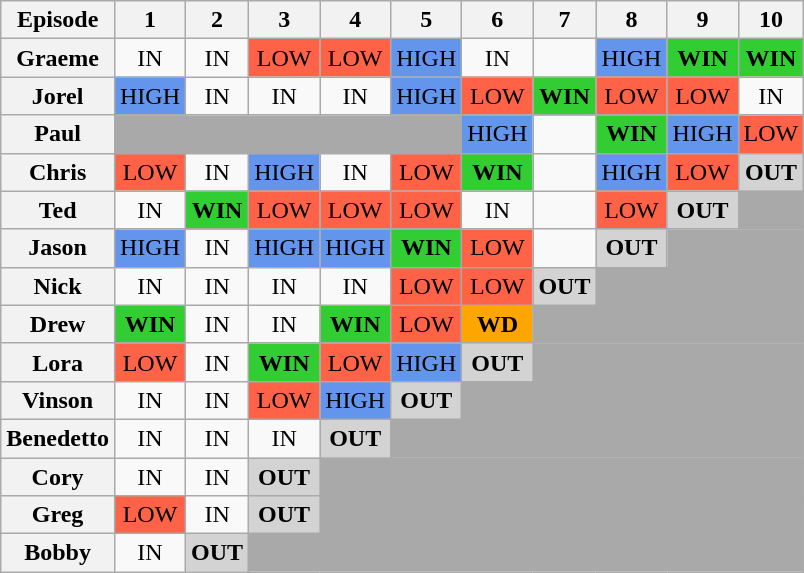<table class="wikitable" style="text-align:center" align="center">
<tr>
<th>Episode</th>
<th>1</th>
<th>2</th>
<th>3</th>
<th>4</th>
<th>5</th>
<th>6</th>
<th>7</th>
<th>8</th>
<th>9</th>
<th>10</th>
</tr>
<tr>
<th>Graeme</th>
<td>IN</td>
<td>IN</td>
<td style="background:tomato;">LOW</td>
<td style="background:tomato;">LOW</td>
<td style="background:cornflowerblue;">HIGH</td>
<td>IN</td>
<td></td>
<td style="background:cornflowerblue;">HIGH</td>
<td style="background:limegreen;"><strong>WIN</strong></td>
<td style="background:limegreen;"><strong>WIN</strong></td>
</tr>
<tr>
<th>Jorel</th>
<td style="background:cornflowerblue;">HIGH</td>
<td>IN</td>
<td>IN</td>
<td>IN</td>
<td style="background:cornflowerblue;">HIGH</td>
<td style="background:tomato;">LOW</td>
<td style="background:limegreen;"><strong>WIN</strong></td>
<td style="background:tomato;">LOW</td>
<td style="background:tomato;">LOW</td>
<td>IN</td>
</tr>
<tr>
<th>Paul</th>
<td bgcolor="darkgray" colspan="5"></td>
<td style="background:cornflowerblue;">HIGH</td>
<td></td>
<td style="background:limegreen;"><strong>WIN</strong></td>
<td style="background:cornflowerblue;">HIGH</td>
<td style="background:tomato;">LOW</td>
</tr>
<tr>
<th>Chris</th>
<td style="background:tomato;">LOW</td>
<td>IN</td>
<td style="background:cornflowerblue;">HIGH</td>
<td>IN</td>
<td style="background:tomato;">LOW</td>
<td style="background:limegreen;"><strong>WIN</strong></td>
<td></td>
<td style="background:cornflowerblue;">HIGH</td>
<td style="background:tomato;">LOW</td>
<td style="background:lightgrey;"><strong>OUT</strong></td>
</tr>
<tr>
<th>Ted</th>
<td>IN</td>
<td style="background:limegreen;"><strong>WIN</strong></td>
<td style="background:tomato;">LOW</td>
<td style="background:tomato;">LOW</td>
<td style="background:tomato;">LOW</td>
<td>IN</td>
<td></td>
<td style="background:tomato;">LOW</td>
<td style="background:lightgrey;"><strong>OUT</strong></td>
<td bgcolor="darkgray" colspan="1"></td>
</tr>
<tr>
<th>Jason</th>
<td style="background:cornflowerblue;">HIGH</td>
<td>IN</td>
<td style="background:cornflowerblue;">HIGH</td>
<td style="background:cornflowerblue;">HIGH</td>
<td style="background:limegreen;"><strong>WIN</strong></td>
<td style="background:tomato;">LOW</td>
<td></td>
<td style="background:lightgrey;"><strong>OUT</strong></td>
<td bgcolor="darkgray" colspan="2"></td>
</tr>
<tr>
<th>Nick</th>
<td>IN</td>
<td>IN</td>
<td>IN</td>
<td>IN</td>
<td style="background:tomato;">LOW</td>
<td style="background:tomato;">LOW</td>
<td style="background:lightgrey;"><strong>OUT</strong></td>
<td bgcolor="darkgray" colspan="3"></td>
</tr>
<tr>
<th>Drew</th>
<td style="background:limegreen;"><strong>WIN</strong></td>
<td>IN</td>
<td>IN</td>
<td style="background:limegreen;"><strong>WIN</strong></td>
<td style="background:tomato;">LOW</td>
<td style="background:lightgrey; background:orange;"><strong>WD</strong></td>
<td bgcolor="darkgray" colspan="4"></td>
</tr>
<tr>
<th>Lora</th>
<td style="background:tomato;">LOW</td>
<td>IN</td>
<td style="background:limegreen;"><strong>WIN</strong></td>
<td style="background:tomato;">LOW</td>
<td style="background:cornflowerblue;">HIGH</td>
<td style="background:lightgrey;"><strong>OUT</strong></td>
<td bgcolor="darkgray" colspan="4"></td>
</tr>
<tr>
<th>Vinson</th>
<td>IN</td>
<td>IN</td>
<td style="background:tomato;">LOW</td>
<td style="background:cornflowerblue;">HIGH</td>
<td style="background:lightgrey;"><strong>OUT</strong></td>
<td bgcolor="darkgray" colspan="5"></td>
</tr>
<tr>
<th>Benedetto</th>
<td>IN</td>
<td>IN</td>
<td>IN</td>
<td style="background:lightgrey;"><strong>OUT</strong></td>
<td bgcolor="darkgray" colspan="6"></td>
</tr>
<tr>
<th>Cory</th>
<td>IN</td>
<td>IN</td>
<td style="background:lightgrey;"><strong>OUT</strong></td>
<td bgcolor="darkgray" colspan="7"></td>
</tr>
<tr>
<th>Greg</th>
<td style="background:tomato;">LOW</td>
<td>IN</td>
<td style="background:lightgrey;"><strong>OUT</strong></td>
<td bgcolor="darkgray" colspan="7"></td>
</tr>
<tr>
<th>Bobby</th>
<td>IN</td>
<td style="background:lightgrey;"><strong>OUT</strong></td>
<td bgcolor="darkgray" colspan="8"></td>
</tr>
</table>
